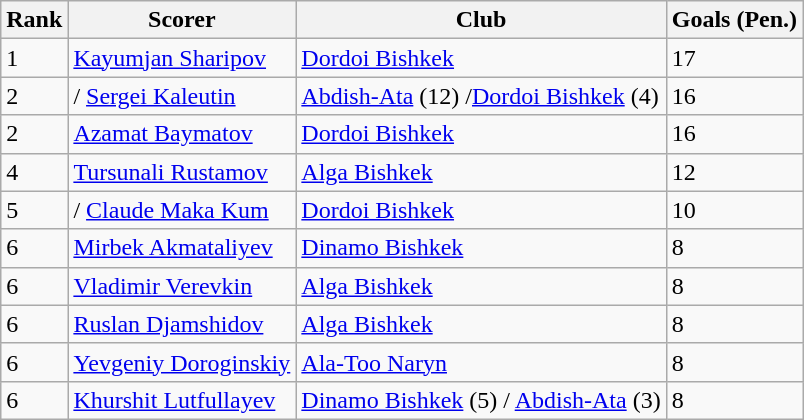<table class="wikitable">
<tr>
<th>Rank</th>
<th>Scorer</th>
<th>Club</th>
<th>Goals (Pen.)</th>
</tr>
<tr>
<td>1</td>
<td> <a href='#'>Kayumjan Sharipov</a></td>
<td><a href='#'>Dordoi Bishkek</a></td>
<td>17</td>
</tr>
<tr>
<td>2</td>
<td>/ <a href='#'>Sergei Kaleutin</a></td>
<td><a href='#'>Abdish-Ata</a> (12) /<a href='#'>Dordoi Bishkek</a> (4)</td>
<td>16</td>
</tr>
<tr>
<td>2</td>
<td> <a href='#'>Azamat Baymatov</a></td>
<td><a href='#'>Dordoi Bishkek</a></td>
<td>16</td>
</tr>
<tr>
<td>4</td>
<td> <a href='#'>Tursunali Rustamov</a></td>
<td><a href='#'>Alga Bishkek</a></td>
<td>12</td>
</tr>
<tr>
<td>5</td>
<td>/ <a href='#'>Claude Maka Kum</a></td>
<td><a href='#'>Dordoi Bishkek</a></td>
<td>10</td>
</tr>
<tr>
<td>6</td>
<td> <a href='#'>Mirbek Akmataliyev</a></td>
<td><a href='#'>Dinamo Bishkek</a></td>
<td>8</td>
</tr>
<tr>
<td>6</td>
<td> <a href='#'>Vladimir Verevkin</a></td>
<td><a href='#'>Alga Bishkek</a></td>
<td>8</td>
</tr>
<tr>
<td>6</td>
<td> <a href='#'>Ruslan Djamshidov</a></td>
<td><a href='#'>Alga Bishkek</a></td>
<td>8</td>
</tr>
<tr>
<td>6</td>
<td> <a href='#'>Yevgeniy Doroginskiy</a></td>
<td><a href='#'>Ala-Too Naryn</a></td>
<td>8</td>
</tr>
<tr>
<td>6</td>
<td> <a href='#'>Khurshit Lutfullayev</a></td>
<td><a href='#'>Dinamo Bishkek</a> (5) / <a href='#'>Abdish-Ata</a> (3)</td>
<td>8</td>
</tr>
</table>
